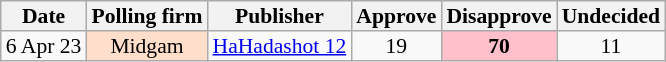<table class="wikitable sortable" style="text-align:center; font-size:90%; line-height:13px">
<tr>
<th>Date</th>
<th>Polling firm</th>
<th>Publisher</th>
<th>Approve</th>
<th>Disapprove</th>
<th>Undecided</th>
</tr>
<tr>
<td data-sort-value=2023-04-06>6 Apr 23</td>
<td style="background:#FFDFCC;">Midgam</td>
<td><a href='#'>HaHadashot 12</a></td>
<td>19</td>
<td style=background:pink><strong>70</strong></td>
<td>11</td>
</tr>
</table>
